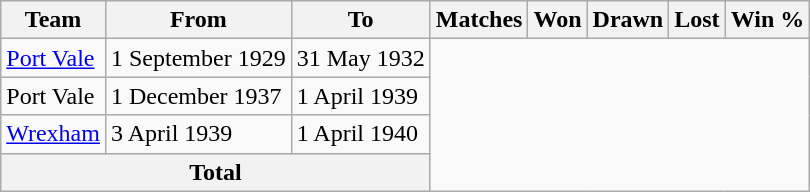<table class="wikitable" style="text-align: center">
<tr>
<th>Team</th>
<th>From</th>
<th class="unsortable">To</th>
<th>Matches</th>
<th>Won</th>
<th>Drawn</th>
<th>Lost</th>
<th>Win %</th>
</tr>
<tr>
<td align=left><a href='#'>Port Vale</a></td>
<td align=left>1 September 1929</td>
<td align=left>31 May 1932<br></td>
</tr>
<tr>
<td align=left>Port Vale</td>
<td align=left>1 December 1937</td>
<td align=left>1 April 1939<br></td>
</tr>
<tr>
<td align=left><a href='#'>Wrexham</a></td>
<td align=left>3 April 1939</td>
<td align=left>1 April 1940<br></td>
</tr>
<tr>
<th colspan="3">Total<br></th>
</tr>
</table>
